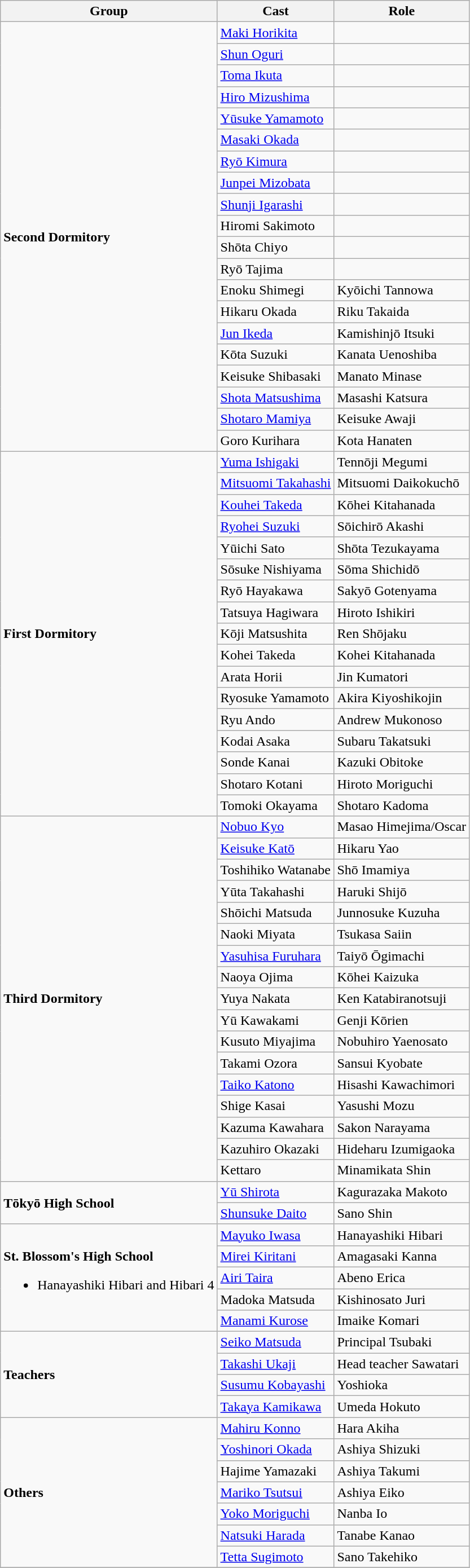<table class="wikitable">
<tr>
<th>Group</th>
<th>Cast</th>
<th>Role</th>
</tr>
<tr>
<td rowspan=20><strong>Second Dormitory</strong></td>
<td><a href='#'>Maki Horikita</a></td>
<td></td>
</tr>
<tr>
<td><a href='#'>Shun Oguri</a></td>
<td></td>
</tr>
<tr>
<td><a href='#'>Toma Ikuta</a></td>
<td></td>
</tr>
<tr>
<td><a href='#'>Hiro Mizushima</a></td>
<td></td>
</tr>
<tr>
<td><a href='#'>Yūsuke Yamamoto</a></td>
<td></td>
</tr>
<tr>
<td><a href='#'>Masaki Okada</a></td>
<td></td>
</tr>
<tr>
<td><a href='#'>Ryō Kimura</a></td>
<td></td>
</tr>
<tr>
<td><a href='#'>Junpei Mizobata</a></td>
<td></td>
</tr>
<tr>
<td><a href='#'>Shunji Igarashi</a></td>
<td></td>
</tr>
<tr>
<td>Hiromi Sakimoto</td>
<td></td>
</tr>
<tr>
<td>Shōta Chiyo</td>
<td></td>
</tr>
<tr>
<td>Ryō Tajima</td>
<td></td>
</tr>
<tr>
<td>Enoku Shimegi</td>
<td>Kyōichi Tannowa</td>
</tr>
<tr>
<td>Hikaru Okada</td>
<td>Riku Takaida</td>
</tr>
<tr>
<td><a href='#'>Jun Ikeda</a></td>
<td>Kamishinjō Itsuki</td>
</tr>
<tr>
<td>Kōta Suzuki</td>
<td>Kanata Uenoshiba</td>
</tr>
<tr>
<td>Keisuke Shibasaki</td>
<td>Manato Minase</td>
</tr>
<tr>
<td><a href='#'>Shota Matsushima</a></td>
<td>Masashi Katsura</td>
</tr>
<tr>
<td><a href='#'>Shotaro Mamiya</a></td>
<td>Keisuke Awaji</td>
</tr>
<tr>
<td>Goro Kurihara</td>
<td>Kota Hanaten</td>
</tr>
<tr>
<td rowspan=17><strong>First Dormitory</strong></td>
<td><a href='#'>Yuma Ishigaki</a></td>
<td>Tennōji Megumi</td>
</tr>
<tr>
<td><a href='#'>Mitsuomi Takahashi</a></td>
<td>Mitsuomi Daikokuchō</td>
</tr>
<tr>
<td><a href='#'>Kouhei Takeda</a></td>
<td>Kōhei Kitahanada</td>
</tr>
<tr>
<td><a href='#'>Ryohei Suzuki</a></td>
<td>Sōichirō Akashi</td>
</tr>
<tr>
<td>Yūichi Sato</td>
<td>Shōta Tezukayama</td>
</tr>
<tr>
<td>Sōsuke Nishiyama</td>
<td>Sōma Shichidō</td>
</tr>
<tr>
<td>Ryō Hayakawa</td>
<td>Sakyō Gotenyama</td>
</tr>
<tr>
<td>Tatsuya Hagiwara</td>
<td>Hiroto Ishikiri</td>
</tr>
<tr>
<td>Kōji Matsushita</td>
<td>Ren Shōjaku</td>
</tr>
<tr>
<td>Kohei Takeda</td>
<td>Kohei Kitahanada</td>
</tr>
<tr>
<td>Arata Horii</td>
<td>Jin Kumatori</td>
</tr>
<tr>
<td>Ryosuke Yamamoto</td>
<td>Akira Kiyoshikojin</td>
</tr>
<tr>
<td>Ryu Ando</td>
<td>Andrew Mukonoso</td>
</tr>
<tr>
<td>Kodai Asaka</td>
<td>Subaru Takatsuki</td>
</tr>
<tr>
<td>Sonde Kanai</td>
<td>Kazuki Obitoke</td>
</tr>
<tr>
<td>Shotaro Kotani</td>
<td>Hiroto Moriguchi</td>
</tr>
<tr>
<td>Tomoki Okayama</td>
<td>Shotaro Kadoma</td>
</tr>
<tr>
<td rowspan=17><strong>Third Dormitory</strong></td>
<td><a href='#'>Nobuo Kyo</a></td>
<td>Masao Himejima/Oscar</td>
</tr>
<tr>
<td><a href='#'>Keisuke Katō</a></td>
<td>Hikaru Yao</td>
</tr>
<tr>
<td>Toshihiko Watanabe</td>
<td>Shō Imamiya</td>
</tr>
<tr>
<td>Yūta Takahashi</td>
<td>Haruki Shijō</td>
</tr>
<tr>
<td>Shōichi Matsuda</td>
<td>Junnosuke Kuzuha</td>
</tr>
<tr>
<td>Naoki Miyata</td>
<td>Tsukasa Saiin</td>
</tr>
<tr>
<td><a href='#'>Yasuhisa Furuhara</a></td>
<td>Taiyō Ōgimachi</td>
</tr>
<tr>
<td>Naoya Ojima</td>
<td>Kōhei Kaizuka</td>
</tr>
<tr>
<td>Yuya Nakata</td>
<td>Ken Katabiranotsuji</td>
</tr>
<tr>
<td>Yū Kawakami</td>
<td>Genji Kōrien</td>
</tr>
<tr>
<td>Kusuto Miyajima</td>
<td>Nobuhiro Yaenosato</td>
</tr>
<tr>
<td>Takami Ozora</td>
<td>Sansui Kyobate</td>
</tr>
<tr>
<td><a href='#'>Taiko Katono</a></td>
<td>Hisashi Kawachimori</td>
</tr>
<tr>
<td>Shige Kasai</td>
<td>Yasushi Mozu</td>
</tr>
<tr>
<td>Kazuma Kawahara</td>
<td>Sakon Narayama</td>
</tr>
<tr>
<td>Kazuhiro Okazaki</td>
<td>Hideharu Izumigaoka</td>
</tr>
<tr>
<td>Kettaro</td>
<td>Minamikata Shin</td>
</tr>
<tr>
<td rowspan=2><strong>Tōkyō High School</strong></td>
<td><a href='#'>Yū Shirota</a></td>
<td>Kagurazaka Makoto</td>
</tr>
<tr>
<td><a href='#'>Shunsuke Daito</a></td>
<td>Sano Shin</td>
</tr>
<tr>
<td rowspan=5><strong>St. Blossom's High School</strong><br><ul><li>Hanayashiki Hibari and Hibari 4</li></ul></td>
<td><a href='#'>Mayuko Iwasa</a></td>
<td>Hanayashiki Hibari</td>
</tr>
<tr>
<td><a href='#'>Mirei Kiritani</a></td>
<td>Amagasaki Kanna</td>
</tr>
<tr>
<td><a href='#'>Airi Taira</a></td>
<td>Abeno Erica</td>
</tr>
<tr>
<td>Madoka Matsuda</td>
<td>Kishinosato Juri</td>
</tr>
<tr>
<td><a href='#'>Manami Kurose</a></td>
<td>Imaike Komari</td>
</tr>
<tr>
<td rowspan=4><strong>Teachers</strong></td>
<td><a href='#'>Seiko Matsuda</a></td>
<td>Principal Tsubaki</td>
</tr>
<tr>
<td><a href='#'>Takashi Ukaji</a></td>
<td>Head teacher Sawatari</td>
</tr>
<tr>
<td><a href='#'>Susumu Kobayashi</a></td>
<td>Yoshioka</td>
</tr>
<tr>
<td><a href='#'>Takaya Kamikawa</a></td>
<td>Umeda Hokuto</td>
</tr>
<tr>
<td rowspan=7><strong>Others</strong></td>
<td><a href='#'>Mahiru Konno</a></td>
<td>Hara Akiha</td>
</tr>
<tr>
<td><a href='#'>Yoshinori Okada</a></td>
<td>Ashiya Shizuki</td>
</tr>
<tr>
<td>Hajime Yamazaki</td>
<td>Ashiya Takumi</td>
</tr>
<tr>
<td><a href='#'>Mariko Tsutsui</a></td>
<td>Ashiya Eiko</td>
</tr>
<tr>
<td><a href='#'>Yoko Moriguchi</a></td>
<td>Nanba Io</td>
</tr>
<tr>
<td><a href='#'>Natsuki Harada</a></td>
<td>Tanabe Kanao</td>
</tr>
<tr>
<td><a href='#'>Tetta Sugimoto</a></td>
<td>Sano Takehiko</td>
</tr>
<tr>
</tr>
</table>
